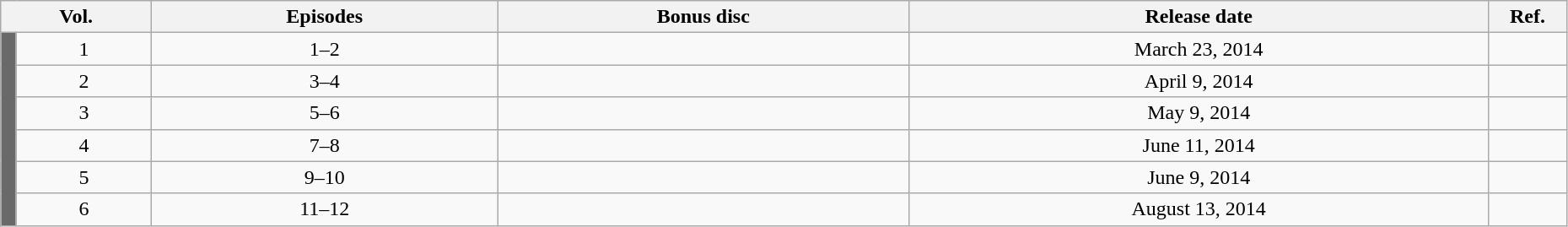<table class="wikitable" style="text-align: center; width: 98%;">
<tr>
<th colspan="2">Vol.</th>
<th>Episodes</th>
<th>Bonus disc</th>
<th>Release date</th>
<th width="5%">Ref.</th>
</tr>
<tr>
<td rowspan="10" width="1%" style="background: DimGray;"></td>
<td>1</td>
<td>1–2</td>
<td></td>
<td>March 23, 2014</td>
<td></td>
</tr>
<tr>
<td>2</td>
<td>3–4</td>
<td></td>
<td>April 9, 2014</td>
<td></td>
</tr>
<tr>
<td>3</td>
<td>5–6</td>
<td></td>
<td>May 9, 2014</td>
<td></td>
</tr>
<tr>
<td>4</td>
<td>7–8</td>
<td></td>
<td>June 11, 2014</td>
<td></td>
</tr>
<tr>
<td>5</td>
<td>9–10</td>
<td></td>
<td>June 9, 2014</td>
<td></td>
</tr>
<tr>
<td>6</td>
<td>11–12</td>
<td></td>
<td>August 13, 2014</td>
<td></td>
</tr>
</table>
